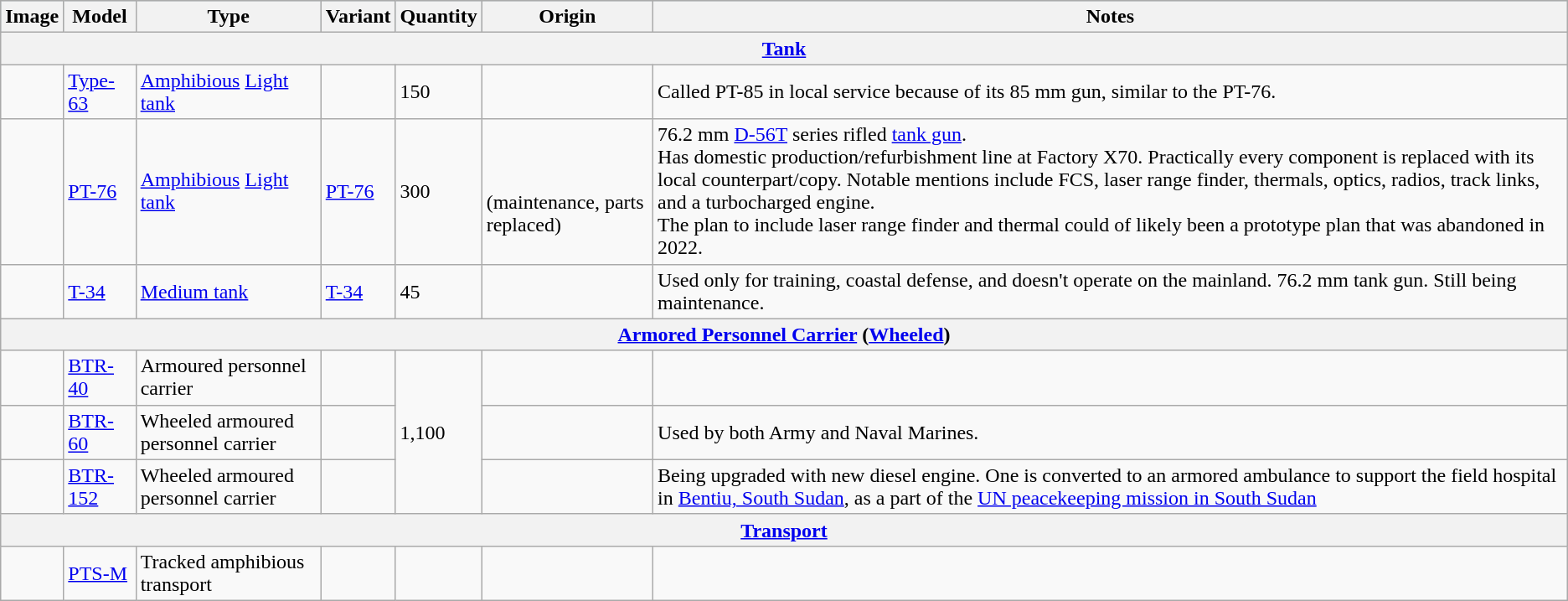<table class="wikitable">
<tr style="background:#aabccc;">
<th style="text-align: center;">Image</th>
<th style="text-align: center;">Model</th>
<th style="text-align: center;">Type</th>
<th style="text-align: center;">Variant</th>
<th style="text-align: center;">Quantity</th>
<th>Origin</th>
<th>Notes</th>
</tr>
<tr>
<th colspan="7"><a href='#'>Tank</a></th>
</tr>
<tr>
<td></td>
<td><a href='#'>Type-63</a></td>
<td><a href='#'>Amphibious</a> <a href='#'>Light tank</a></td>
<td></td>
<td>150</td>
<td></td>
<td>Called PT-85 in local service because of its 85 mm gun, similar to the PT-76.</td>
</tr>
<tr>
<td></td>
<td><a href='#'>PT-76</a></td>
<td><a href='#'>Amphibious</a> <a href='#'>Light tank</a></td>
<td><a href='#'>PT-76</a></td>
<td>300</td>
<td><br><br>(maintenance, parts replaced)</td>
<td>76.2 mm <a href='#'>D-56T</a> series rifled <a href='#'>tank gun</a>.<br>Has domestic production/refurbishment line at Factory X70. Practically every component is replaced with its local counterpart/copy. Notable mentions include FCS, laser range finder, thermals, optics, radios, track links, and a turbocharged engine.<br>The plan to include laser range finder and thermal could of likely been a prototype plan that was abandoned in 2022.</td>
</tr>
<tr>
<td></td>
<td><a href='#'>T-34</a></td>
<td><a href='#'>Medium tank</a></td>
<td><a href='#'>T-34</a></td>
<td>45</td>
<td></td>
<td>Used only for training, coastal defense, and doesn't operate on the mainland. 76.2 mm tank gun. Still being maintenance.</td>
</tr>
<tr>
<th colspan="7"><a href='#'>Armored Personnel Carrier</a> (<a href='#'>Wheeled</a>)</th>
</tr>
<tr>
<td></td>
<td><a href='#'>BTR-40</a></td>
<td>Armoured personnel carrier</td>
<td></td>
<td rowspan="3">1,100</td>
<td></td>
<td></td>
</tr>
<tr>
<td></td>
<td><a href='#'>BTR-60</a></td>
<td>Wheeled armoured personnel carrier</td>
<td></td>
<td></td>
<td>Used by both Army and Naval Marines.</td>
</tr>
<tr>
<td></td>
<td><a href='#'>BTR-152</a></td>
<td>Wheeled armoured personnel carrier</td>
<td></td>
<td></td>
<td>Being upgraded with new diesel engine. One is converted to an armored ambulance to support the field hospital in <a href='#'>Bentiu, South Sudan</a>, as a part of the <a href='#'>UN peacekeeping mission in South Sudan</a></td>
</tr>
<tr>
<th colspan="7"><a href='#'>Transport</a></th>
</tr>
<tr>
<td></td>
<td><a href='#'>PTS-M</a></td>
<td>Tracked amphibious transport</td>
<td></td>
<td></td>
<td></td>
<td></td>
</tr>
</table>
